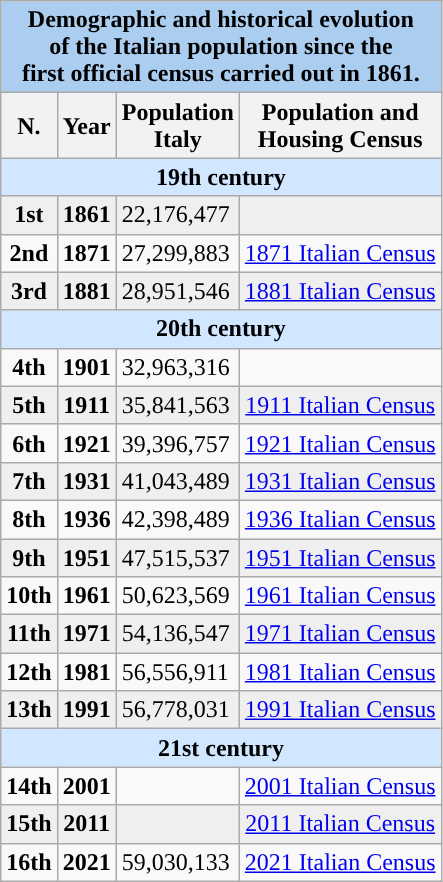<table class="wikitable">
<tr>
<th colspan= "4" style="text-align:center; background:#abcdef;">Demographic and historical evolution <br>of the Italian population since the <br> first official census carried out in 1861.</th>
</tr>
<tr>
<th>N.</th>
<th>Year</th>
<th>Population<br>Italy</th>
<th>Population and <br> Housing Census</th>
</tr>
<tr align="center">
<td colspan="4" style="background:#D0E7FF"><strong>19th century</strong></td>
</tr>
<tr align="center" style="background:#efefef; color:black">
<td><strong>1st</strong></td>
<td><strong>1861</strong></td>
<td align="left"> 22,176,477</td>
<td></td>
</tr>
<tr align="center">
<td><strong>2nd</strong></td>
<td><strong>1871</strong></td>
<td align="left"> 27,299,883</td>
<td><a href='#'>1871 Italian Census</a></td>
</tr>
<tr align="center" style="background:#efefef; color:black">
<td><strong>3rd</strong></td>
<td><strong>1881</strong></td>
<td align="left"> 28,951,546</td>
<td><a href='#'>1881 Italian Census</a></td>
</tr>
<tr align="center">
<td colspan="4" style="background:#D0E7FF"><strong>20th century</strong></td>
</tr>
<tr align="center">
<td><strong>4th</strong></td>
<td><strong>1901</strong></td>
<td align="left"> 32,963,316</td>
<td></td>
</tr>
<tr align="center" style="background:#efefef; color:black">
<td><strong>5th</strong></td>
<td><strong>1911</strong></td>
<td align="left"> 35,841,563</td>
<td><a href='#'>1911 Italian Census</a></td>
</tr>
<tr align="center">
<td><strong>6th</strong></td>
<td><strong>1921</strong></td>
<td align="left"> 39,396,757</td>
<td><a href='#'>1921 Italian Census</a></td>
</tr>
<tr align="center" style="background:#efefef; color:black">
<td><strong>7th</strong></td>
<td><strong>1931</strong></td>
<td align="left"> 41,043,489</td>
<td><a href='#'>1931 Italian Census</a></td>
</tr>
<tr align="center">
<td><strong>8th</strong></td>
<td><strong>1936</strong></td>
<td align="left"> 42,398,489</td>
<td><a href='#'>1936 Italian Census</a></td>
</tr>
<tr align="center" style="background:#efefef; color:black">
<td><strong>9th</strong></td>
<td><strong>1951</strong></td>
<td align="left"> 47,515,537</td>
<td><a href='#'>1951 Italian Census</a></td>
</tr>
<tr align="center">
<td><strong>10th</strong></td>
<td><strong>1961</strong></td>
<td align="left"> 50,623,569</td>
<td><a href='#'>1961 Italian Census</a></td>
</tr>
<tr align="center" style="background:#efefef; color:black">
<td><strong>11th</strong></td>
<td><strong>1971</strong></td>
<td align="left"> 54,136,547</td>
<td><a href='#'>1971 Italian Census</a></td>
</tr>
<tr align="center">
<td><strong>12th</strong></td>
<td><strong>1981</strong></td>
<td align="left"> 56,556,911</td>
<td><a href='#'>1981 Italian Census</a></td>
</tr>
<tr align="center" style="background:#efefef; color:black">
<td><strong>13th</strong></td>
<td><strong>1991</strong></td>
<td align="left"> 56,778,031</td>
<td><a href='#'>1991 Italian Census</a></td>
</tr>
<tr align="center">
<td colspan="4" style="background:#D0E7FF"><strong>21st century</strong></td>
</tr>
<tr align="center">
<td><strong>14th</strong></td>
<td><strong>2001</strong></td>
<td align="left"></td>
<td><a href='#'>2001 Italian Census</a></td>
</tr>
<tr align="center" style="background:#efefef; color:black">
<td><strong>15th</strong></td>
<td><strong>2011</strong></td>
<td align="left"></td>
<td><a href='#'>2011 Italian Census</a></td>
</tr>
<tr align="center">
<td><strong>16th</strong></td>
<td><strong>2021</strong></td>
<td align="left"> 59,030,133</td>
<td><a href='#'>2021 Italian Census</a></td>
</tr>
</table>
